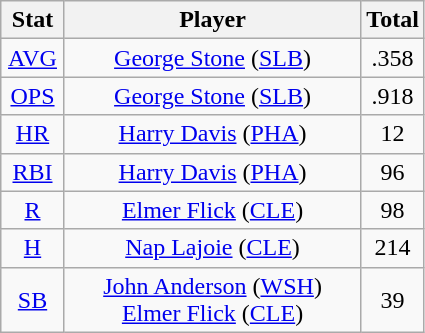<table class="wikitable" style="text-align:center;">
<tr>
<th style="width:15%;">Stat</th>
<th>Player</th>
<th style="width:15%;">Total</th>
</tr>
<tr>
<td><a href='#'>AVG</a></td>
<td><a href='#'>George Stone</a> (<a href='#'>SLB</a>)</td>
<td>.358</td>
</tr>
<tr>
<td><a href='#'>OPS</a></td>
<td><a href='#'>George Stone</a> (<a href='#'>SLB</a>)</td>
<td>.918</td>
</tr>
<tr>
<td><a href='#'>HR</a></td>
<td><a href='#'>Harry Davis</a> (<a href='#'>PHA</a>)</td>
<td>12</td>
</tr>
<tr>
<td><a href='#'>RBI</a></td>
<td><a href='#'>Harry Davis</a> (<a href='#'>PHA</a>)</td>
<td>96</td>
</tr>
<tr>
<td><a href='#'>R</a></td>
<td><a href='#'>Elmer Flick</a> (<a href='#'>CLE</a>)</td>
<td>98</td>
</tr>
<tr>
<td><a href='#'>H</a></td>
<td><a href='#'>Nap Lajoie</a> (<a href='#'>CLE</a>)</td>
<td>214</td>
</tr>
<tr>
<td><a href='#'>SB</a></td>
<td><a href='#'>John Anderson</a> (<a href='#'>WSH</a>)<br><a href='#'>Elmer Flick</a> (<a href='#'>CLE</a>)</td>
<td>39</td>
</tr>
</table>
